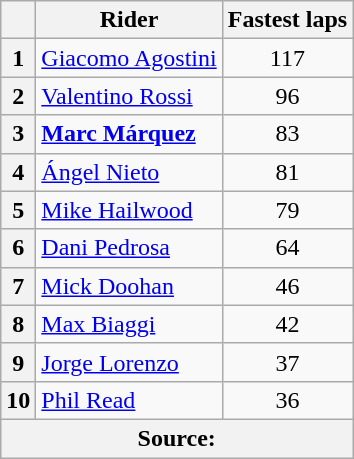<table class="wikitable" style="text-align:center">
<tr>
<th></th>
<th>Rider</th>
<th>Fastest laps</th>
</tr>
<tr>
<th>1</th>
<td align=left> <a href='#'>Giacomo Agostini</a></td>
<td>117</td>
</tr>
<tr>
<th>2</th>
<td align=left> <a href='#'>Valentino Rossi</a></td>
<td>96</td>
</tr>
<tr>
<th>3</th>
<td align=left> <strong><a href='#'>Marc Márquez</a></strong></td>
<td>83</td>
</tr>
<tr>
<th>4</th>
<td align=left> <a href='#'>Ángel Nieto</a></td>
<td>81</td>
</tr>
<tr>
<th>5</th>
<td align=left>  <a href='#'>Mike Hailwood</a></td>
<td>79</td>
</tr>
<tr>
<th>6</th>
<td align=left>  <a href='#'>Dani Pedrosa</a></td>
<td>64</td>
</tr>
<tr>
<th>7</th>
<td align=left>  <a href='#'>Mick Doohan</a></td>
<td>46</td>
</tr>
<tr>
<th>8</th>
<td align=left>   <a href='#'>Max Biaggi</a></td>
<td>42</td>
</tr>
<tr>
<th>9</th>
<td align=left> <a href='#'>Jorge Lorenzo</a></td>
<td>37</td>
</tr>
<tr>
<th>10</th>
<td align=left>  <a href='#'>Phil Read</a></td>
<td>36</td>
</tr>
<tr>
<th colspan=3>Source:</th>
</tr>
</table>
